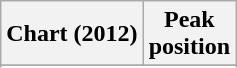<table class="wikitable sortable">
<tr>
<th scope="col">Chart (2012)</th>
<th scope="col">Peak<br>position</th>
</tr>
<tr>
</tr>
<tr>
</tr>
</table>
